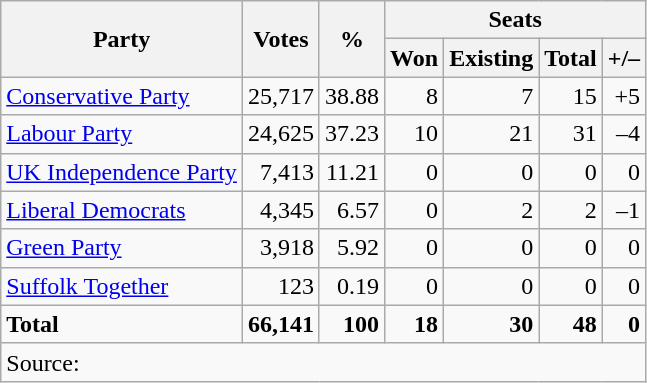<table class=wikitable style=text-align:right>
<tr>
<th rowspan=2>Party</th>
<th rowspan=2>Votes</th>
<th rowspan=2>%</th>
<th colspan=4>Seats</th>
</tr>
<tr>
<th>Won</th>
<th>Existing</th>
<th>Total</th>
<th>+/–</th>
</tr>
<tr>
<td align=left><a href='#'>Conservative Party</a></td>
<td>25,717</td>
<td>38.88</td>
<td>8</td>
<td>7</td>
<td>15</td>
<td>+5</td>
</tr>
<tr>
<td align=left><a href='#'>Labour Party</a></td>
<td>24,625</td>
<td>37.23</td>
<td>10</td>
<td>21</td>
<td>31</td>
<td>–4</td>
</tr>
<tr>
<td align=left><a href='#'>UK Independence Party</a></td>
<td>7,413</td>
<td>11.21</td>
<td>0</td>
<td>0</td>
<td>0</td>
<td>0</td>
</tr>
<tr>
<td align=left><a href='#'>Liberal Democrats</a></td>
<td>4,345</td>
<td>6.57</td>
<td>0</td>
<td>2</td>
<td>2</td>
<td>–1</td>
</tr>
<tr>
<td align=left><a href='#'>Green Party</a></td>
<td>3,918</td>
<td>5.92</td>
<td>0</td>
<td>0</td>
<td>0</td>
<td>0</td>
</tr>
<tr>
<td align=left><a href='#'>Suffolk Together</a></td>
<td>123</td>
<td>0.19</td>
<td>0</td>
<td>0</td>
<td>0</td>
<td>0</td>
</tr>
<tr>
<td align=left><strong>Total</strong></td>
<td><strong>66,141</strong></td>
<td><strong>100</strong></td>
<td><strong>18</strong></td>
<td><strong>30</strong></td>
<td><strong>48</strong></td>
<td><strong>0</strong></td>
</tr>
<tr>
<td align=left colspan=7>Source: </td>
</tr>
</table>
